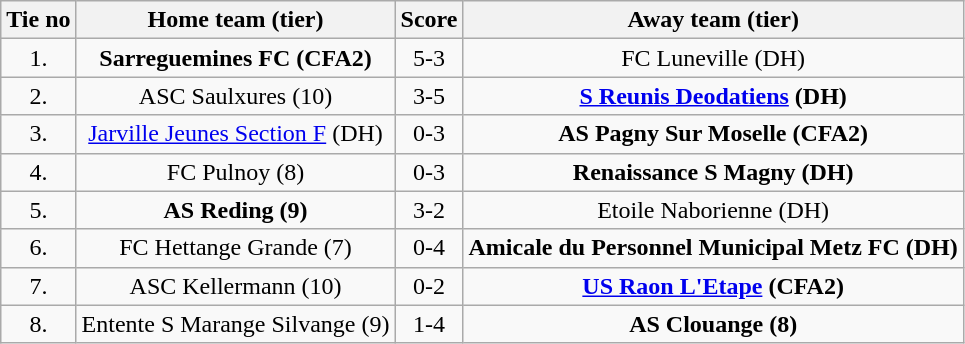<table class="wikitable" style="text-align: center">
<tr>
<th>Tie no</th>
<th>Home team (tier)</th>
<th>Score</th>
<th>Away team (tier)</th>
</tr>
<tr>
<td>1.</td>
<td><strong>Sarreguemines FC (CFA2)</strong></td>
<td>5-3 </td>
<td>FC Luneville (DH)</td>
</tr>
<tr>
<td>2.</td>
<td>ASC Saulxures (10)</td>
<td>3-5 </td>
<td><strong><a href='#'>S Reunis Deodatiens</a> (DH)</strong></td>
</tr>
<tr>
<td>3.</td>
<td><a href='#'>Jarville Jeunes Section F</a> (DH)</td>
<td>0-3</td>
<td><strong>AS Pagny Sur Moselle (CFA2)</strong></td>
</tr>
<tr>
<td>4.</td>
<td>FC Pulnoy (8)</td>
<td>0-3</td>
<td><strong>Renaissance S Magny (DH)</strong></td>
</tr>
<tr>
<td>5.</td>
<td><strong>AS Reding (9)</strong></td>
<td>3-2</td>
<td>Etoile Naborienne (DH)</td>
</tr>
<tr>
<td>6.</td>
<td>FC Hettange Grande (7)</td>
<td>0-4</td>
<td><strong>Amicale du Personnel Municipal Metz FC (DH)</strong></td>
</tr>
<tr>
<td>7.</td>
<td>ASC Kellermann (10)</td>
<td>0-2</td>
<td><strong><a href='#'>US Raon L'Etape</a> (CFA2)</strong></td>
</tr>
<tr>
<td>8.</td>
<td>Entente S Marange Silvange (9)</td>
<td>1-4</td>
<td><strong>AS Clouange (8)</strong></td>
</tr>
</table>
